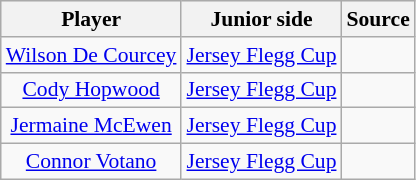<table class="wikitable sortable" style="text-align: center; font-size:90%">
<tr style="background:#efefef;">
<th>Player</th>
<th>Junior side</th>
<th>Source</th>
</tr>
<tr>
<td><a href='#'>Wilson De Courcey</a></td>
<td><a href='#'>Jersey Flegg Cup</a></td>
<td></td>
</tr>
<tr>
<td><a href='#'>Cody Hopwood</a></td>
<td><a href='#'>Jersey Flegg Cup</a></td>
<td></td>
</tr>
<tr>
<td><a href='#'>Jermaine McEwen</a></td>
<td><a href='#'>Jersey Flegg Cup</a></td>
<td></td>
</tr>
<tr>
<td><a href='#'>Connor Votano</a></td>
<td><a href='#'>Jersey Flegg Cup</a></td>
<td></td>
</tr>
</table>
